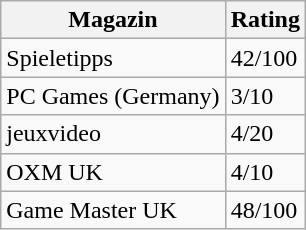<table class="wikitable article-table">
<tr>
<th>Magazin</th>
<th>Rating</th>
</tr>
<tr>
<td>Spieletipps</td>
<td>42/100</td>
</tr>
<tr>
<td>PC Games (Germany)</td>
<td>3/10</td>
</tr>
<tr>
<td>jeuxvideo</td>
<td>4/20</td>
</tr>
<tr>
<td>OXM UK</td>
<td>4/10</td>
</tr>
<tr>
<td>Game Master UK</td>
<td>48/100</td>
</tr>
</table>
